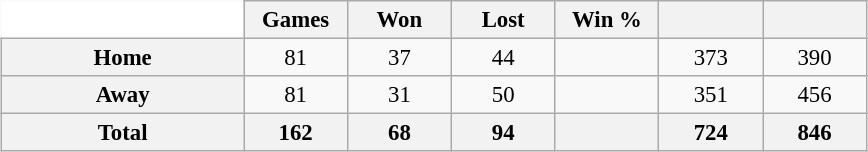<table class="wikitable" style="font-size:95%; text-align:center; width:38em; border:0; margin:1em auto;">
<tr>
<td width="28%" style="background:#fff;border:0;"></td>
<th width="12%">Games</th>
<th width="12%">Won</th>
<th width="12%">Lost</th>
<th width="12%">Win %</th>
<th width="12%"></th>
<th width="12%"></th>
</tr>
<tr>
<th>Home</th>
<td>81</td>
<td>37</td>
<td>44</td>
<td></td>
<td>373</td>
<td>390</td>
</tr>
<tr>
<th>Away</th>
<td>81</td>
<td>31</td>
<td>50</td>
<td></td>
<td>351</td>
<td>456</td>
</tr>
<tr>
<th>Total</th>
<th>162</th>
<th>68</th>
<th>94</th>
<th></th>
<th>724</th>
<th>846</th>
</tr>
</table>
